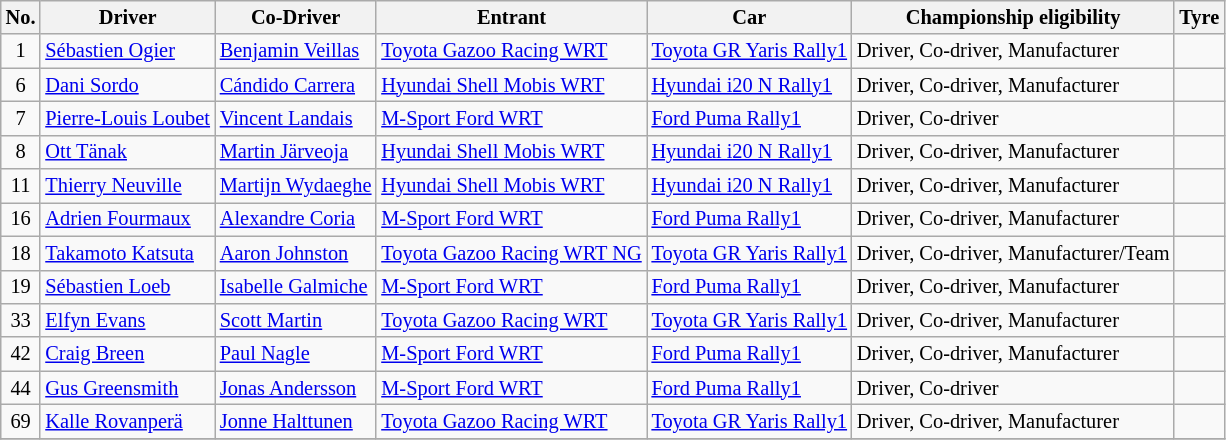<table class="wikitable" style="font-size: 85%;">
<tr>
<th>No.</th>
<th>Driver</th>
<th>Co-Driver</th>
<th>Entrant</th>
<th>Car</th>
<th>Championship eligibility</th>
<th>Tyre</th>
</tr>
<tr>
<td align="center">1</td>
<td> <a href='#'>Sébastien Ogier</a></td>
<td> <a href='#'>Benjamin Veillas</a></td>
<td> <a href='#'>Toyota Gazoo Racing WRT</a></td>
<td><a href='#'>Toyota GR Yaris Rally1</a></td>
<td>Driver, Co-driver, Manufacturer</td>
<td align="center"></td>
</tr>
<tr>
<td align="center">6</td>
<td> <a href='#'>Dani Sordo</a></td>
<td> <a href='#'>Cándido Carrera</a></td>
<td> <a href='#'>Hyundai Shell Mobis WRT</a></td>
<td><a href='#'>Hyundai i20 N Rally1</a></td>
<td>Driver, Co-driver, Manufacturer</td>
<td align="center"></td>
</tr>
<tr>
<td align="center">7</td>
<td> <a href='#'>Pierre-Louis Loubet</a></td>
<td> <a href='#'>Vincent Landais</a></td>
<td> <a href='#'>M-Sport Ford WRT</a></td>
<td><a href='#'>Ford Puma Rally1</a></td>
<td>Driver, Co-driver</td>
<td align="center"></td>
</tr>
<tr>
<td align="center">8</td>
<td> <a href='#'>Ott Tänak</a></td>
<td> <a href='#'>Martin Järveoja</a></td>
<td> <a href='#'>Hyundai Shell Mobis WRT</a></td>
<td><a href='#'>Hyundai i20 N Rally1</a></td>
<td>Driver, Co-driver, Manufacturer</td>
<td align="center"></td>
</tr>
<tr>
<td align="center">11</td>
<td> <a href='#'>Thierry Neuville</a></td>
<td> <a href='#'>Martijn Wydaeghe</a></td>
<td> <a href='#'>Hyundai Shell Mobis WRT</a></td>
<td><a href='#'>Hyundai i20 N Rally1</a></td>
<td>Driver, Co-driver, Manufacturer</td>
<td align="center"></td>
</tr>
<tr>
<td align="center">16</td>
<td> <a href='#'>Adrien Fourmaux</a></td>
<td> <a href='#'>Alexandre Coria</a></td>
<td> <a href='#'>M-Sport Ford WRT</a></td>
<td><a href='#'>Ford Puma Rally1</a></td>
<td>Driver, Co-driver, Manufacturer</td>
<td align="center"></td>
</tr>
<tr>
<td align="center">18</td>
<td> <a href='#'>Takamoto Katsuta</a></td>
<td> <a href='#'>Aaron Johnston</a></td>
<td> <a href='#'>Toyota Gazoo Racing WRT NG</a></td>
<td><a href='#'>Toyota GR Yaris Rally1</a></td>
<td>Driver, Co-driver, Manufacturer/Team</td>
<td align="center"></td>
</tr>
<tr>
<td align="center">19</td>
<td> <a href='#'>Sébastien Loeb</a></td>
<td> <a href='#'>Isabelle Galmiche</a></td>
<td> <a href='#'>M-Sport Ford WRT</a></td>
<td><a href='#'>Ford Puma Rally1</a></td>
<td>Driver, Co-driver, Manufacturer</td>
<td align="center"></td>
</tr>
<tr>
<td align="center">33</td>
<td> <a href='#'>Elfyn Evans</a></td>
<td> <a href='#'>Scott Martin</a></td>
<td> <a href='#'>Toyota Gazoo Racing WRT</a></td>
<td><a href='#'>Toyota GR Yaris Rally1</a></td>
<td>Driver, Co-driver, Manufacturer</td>
<td align="center"></td>
</tr>
<tr>
<td align="center">42</td>
<td> <a href='#'>Craig Breen</a></td>
<td> <a href='#'>Paul Nagle</a></td>
<td> <a href='#'>M-Sport Ford WRT</a></td>
<td><a href='#'>Ford Puma Rally1</a></td>
<td>Driver, Co-driver, Manufacturer</td>
<td align="center"></td>
</tr>
<tr>
<td align="center">44</td>
<td> <a href='#'>Gus Greensmith</a></td>
<td> <a href='#'>Jonas Andersson</a></td>
<td> <a href='#'>M-Sport Ford WRT</a></td>
<td><a href='#'>Ford Puma Rally1</a></td>
<td>Driver, Co-driver</td>
<td align="center"></td>
</tr>
<tr>
<td align="center">69</td>
<td> <a href='#'>Kalle Rovanperä</a></td>
<td> <a href='#'>Jonne Halttunen</a></td>
<td> <a href='#'>Toyota Gazoo Racing WRT</a></td>
<td><a href='#'>Toyota GR Yaris Rally1</a></td>
<td>Driver, Co-driver, Manufacturer</td>
<td align="center"></td>
</tr>
<tr>
</tr>
</table>
